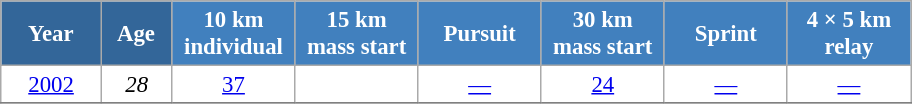<table class="wikitable" style="font-size:95%; text-align:center; border:grey solid 1px; border-collapse:collapse; background:#ffffff;">
<tr>
<th style="background-color:#369; color:white; width:60px;"> Year </th>
<th style="background-color:#369; color:white; width:40px;"> Age </th>
<th style="background-color:#4180be; color:white; width:75px;"> 10 km <br> individual </th>
<th style="background-color:#4180be; color:white; width:75px;"> 15 km <br> mass start </th>
<th style="background-color:#4180be; color:white; width:75px;"> Pursuit </th>
<th style="background-color:#4180be; color:white; width:75px;"> 30 km <br> mass start </th>
<th style="background-color:#4180be; color:white; width:75px;"> Sprint </th>
<th style="background-color:#4180be; color:white; width:75px;"> 4 × 5 km <br> relay </th>
</tr>
<tr>
<td><a href='#'>2002</a></td>
<td><em>28</em></td>
<td><a href='#'>37</a></td>
<td><a href='#'></a></td>
<td><a href='#'>—</a></td>
<td><a href='#'>24</a></td>
<td><a href='#'>—</a></td>
<td><a href='#'>—</a></td>
</tr>
<tr>
</tr>
</table>
